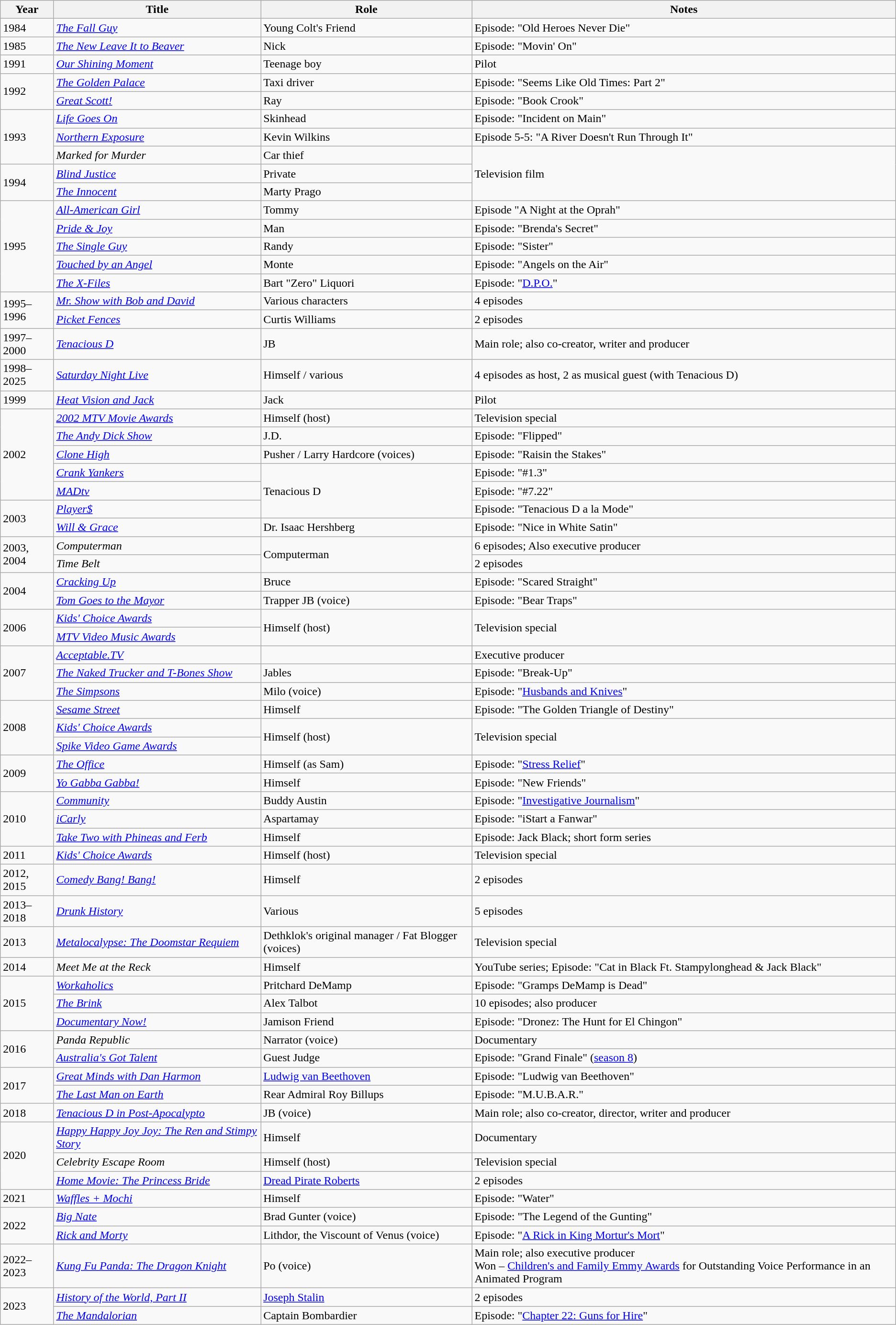<table class="wikitable sortable">
<tr>
<th>Year</th>
<th>Title</th>
<th>Role</th>
<th>Notes</th>
</tr>
<tr>
<td>1984</td>
<td><em><a href='#'>The Fall Guy</a></em></td>
<td>Young Colt's Friend</td>
<td>Episode: "Old Heroes Never Die"</td>
</tr>
<tr>
<td>1985</td>
<td><em><a href='#'>The New Leave It to Beaver</a></em></td>
<td>Nick</td>
<td>Episode: "Movin' On"</td>
</tr>
<tr>
<td>1991</td>
<td><em><a href='#'>Our Shining Moment</a></em></td>
<td>Teenage boy</td>
<td>Pilot</td>
</tr>
<tr>
<td rowspan="2">1992</td>
<td><em><a href='#'>The Golden Palace</a></em></td>
<td>Taxi driver</td>
<td>Episode: "Seems Like Old Times: Part 2"</td>
</tr>
<tr>
<td><em><a href='#'>Great Scott!</a></em></td>
<td>Ray</td>
<td>Episode: "Book Crook"</td>
</tr>
<tr>
<td rowspan="3">1993</td>
<td><em><a href='#'>Life Goes On</a></em></td>
<td>Skinhead</td>
<td>Episode: "Incident on Main"</td>
</tr>
<tr>
<td><em><a href='#'>Northern Exposure</a></em></td>
<td>Kevin Wilkins</td>
<td>Episode 5-5: "A River Doesn't Run Through It"</td>
</tr>
<tr>
<td><em>Marked for Murder</em></td>
<td>Car thief</td>
<td rowspan = "3">Television film</td>
</tr>
<tr>
<td rowspan="2">1994</td>
<td><em><a href='#'>Blind Justice</a></em></td>
<td>Private</td>
</tr>
<tr>
<td><em><a href='#'>The Innocent</a></em></td>
<td>Marty Prago</td>
</tr>
<tr>
<td rowspan="5">1995</td>
<td><em><a href='#'>All-American Girl</a></em></td>
<td>Tommy</td>
<td>Episode "A Night at the Oprah"</td>
</tr>
<tr>
<td><em><a href='#'>Pride & Joy</a></em></td>
<td>Man</td>
<td>Episode: "Brenda's Secret"</td>
</tr>
<tr>
<td><em><a href='#'>The Single Guy</a></em></td>
<td>Randy</td>
<td>Episode: "Sister"</td>
</tr>
<tr>
<td><em><a href='#'>Touched by an Angel</a></em></td>
<td>Monte</td>
<td>Episode: "Angels on the Air"</td>
</tr>
<tr>
<td><em><a href='#'>The X-Files</a></em></td>
<td>Bart "Zero" Liquori</td>
<td>Episode: "<a href='#'>D.P.O.</a>"</td>
</tr>
<tr>
<td rowspan="2">1995–1996</td>
<td><em><a href='#'>Mr. Show with Bob and David</a></em></td>
<td>Various characters</td>
<td>4 episodes</td>
</tr>
<tr>
<td><em><a href='#'>Picket Fences</a></em></td>
<td>Curtis Williams</td>
<td>2 episodes</td>
</tr>
<tr>
<td>1997–2000</td>
<td><em><a href='#'>Tenacious D</a></em></td>
<td>JB</td>
<td>Main role; also co-creator, writer and producer</td>
</tr>
<tr>
<td>1998–2025</td>
<td><em><a href='#'>Saturday Night Live</a></em></td>
<td>Himself / various</td>
<td>4 episodes as host, 2 as musical guest (with Tenacious D)</td>
</tr>
<tr>
<td>1999</td>
<td><em><a href='#'>Heat Vision and Jack</a></em></td>
<td>Jack</td>
<td>Pilot</td>
</tr>
<tr>
<td rowspan=5>2002</td>
<td><em><a href='#'>2002 MTV Movie Awards</a></em></td>
<td>Himself (host)</td>
<td>Television special</td>
</tr>
<tr>
<td><em><a href='#'>The Andy Dick Show</a></em></td>
<td>J.D.</td>
<td>Episode: "Flipped"</td>
</tr>
<tr>
<td><em><a href='#'>Clone High</a></em></td>
<td>Pusher / Larry Hardcore (voices)</td>
<td>Episode: "Raisin the Stakes"</td>
</tr>
<tr>
<td><em><a href='#'>Crank Yankers</a></em></td>
<td rowspan=3>Tenacious D</td>
<td>Episode: "#1.3"</td>
</tr>
<tr>
<td><em><a href='#'>MADtv</a></em></td>
<td>Episode: "#7.22"</td>
</tr>
<tr>
<td rowspan="2">2003</td>
<td><em><a href='#'>Player$</a></em></td>
<td>Episode: "Tenacious D a la Mode"</td>
</tr>
<tr>
<td><em><a href='#'>Will & Grace</a></em></td>
<td>Dr. Isaac Hershberg</td>
<td>Episode: "Nice in White Satin"</td>
</tr>
<tr>
<td rowspan="2">2003, 2004</td>
<td><em>Computerman</em></td>
<td rowspan=2>Computerman</td>
<td>6 episodes; Also executive producer</td>
</tr>
<tr>
<td><em>Time Belt</em></td>
<td>2 episodes</td>
</tr>
<tr>
<td rowspan=2>2004</td>
<td><em><a href='#'>Cracking Up</a></em></td>
<td>Bruce</td>
<td>Episode: "Scared Straight"</td>
</tr>
<tr>
<td><em><a href='#'>Tom Goes to the Mayor</a></em></td>
<td>Trapper JB (voice)</td>
<td>Episode: "Bear Traps"</td>
</tr>
<tr>
<td rowspan="2">2006</td>
<td><em><a href='#'>Kids' Choice Awards</a></em></td>
<td rowspan = "2">Himself (host)</td>
<td rowspan = "2">Television special</td>
</tr>
<tr>
<td><em><a href='#'>MTV Video Music Awards</a></em></td>
</tr>
<tr>
<td rowspan=3>2007</td>
<td><em><a href='#'>Acceptable.TV</a></em></td>
<td></td>
<td>Executive producer</td>
</tr>
<tr>
<td><em><a href='#'>The Naked Trucker and T-Bones Show</a></em></td>
<td>Jables</td>
<td>Episode: "Break-Up"</td>
</tr>
<tr>
<td><em><a href='#'>The Simpsons</a></em></td>
<td>Milo (voice)</td>
<td>Episode: "<a href='#'>Husbands and Knives</a>"</td>
</tr>
<tr>
<td rowspan=3>2008</td>
<td><em><a href='#'>Sesame Street</a></em></td>
<td>Himself</td>
<td>Episode: "The Golden Triangle of Destiny"</td>
</tr>
<tr>
<td><em><a href='#'>Kids' Choice Awards</a></em></td>
<td rowspan = "2">Himself (host)</td>
<td rowspan = "2">Television special</td>
</tr>
<tr>
<td><em><a href='#'>Spike Video Game Awards</a></em></td>
</tr>
<tr>
<td rowspan="2">2009</td>
<td><em><a href='#'>The Office</a></em></td>
<td>Himself (as Sam)</td>
<td>Episode: "<a href='#'>Stress Relief</a>"</td>
</tr>
<tr>
<td><em><a href='#'>Yo Gabba Gabba!</a></em></td>
<td>Himself</td>
<td>Episode: "New Friends"</td>
</tr>
<tr>
<td rowspan="3">2010</td>
<td><em><a href='#'>Community</a></em></td>
<td>Buddy Austin</td>
<td>Episode: "<a href='#'>Investigative Journalism</a>"</td>
</tr>
<tr>
<td><em><a href='#'>iCarly</a></em></td>
<td>Aspartamay</td>
<td>Episode: "iStart a Fanwar"</td>
</tr>
<tr>
<td><em><a href='#'>Take Two with Phineas and Ferb</a></em></td>
<td>Himself</td>
<td>Episode: Jack Black; short form series</td>
</tr>
<tr>
<td>2011</td>
<td><em><a href='#'>Kids' Choice Awards</a></em></td>
<td>Himself (host)</td>
<td>Television special</td>
</tr>
<tr>
<td>2012, 2015</td>
<td><em><a href='#'>Comedy Bang! Bang!</a></em></td>
<td>Himself</td>
<td>2 episodes</td>
</tr>
<tr>
<td>2013–2018</td>
<td><em><a href='#'>Drunk History</a></em></td>
<td>Various</td>
<td>5 episodes</td>
</tr>
<tr>
<td>2013</td>
<td><em><a href='#'>Metalocalypse: The Doomstar Requiem</a></em></td>
<td>Dethklok's original manager / Fat Blogger (voices)</td>
<td>Television special</td>
</tr>
<tr>
<td>2014</td>
<td><em>Meet Me at the Reck</em></td>
<td>Himself</td>
<td>YouTube series; Episode: "Cat in Black Ft. Stampylonghead & Jack Black"</td>
</tr>
<tr>
<td rowspan="3">2015</td>
<td><em><a href='#'>Workaholics</a></em></td>
<td>Pritchard DeMamp</td>
<td>Episode: "Gramps DeMamp is Dead"</td>
</tr>
<tr>
<td><em><a href='#'>The Brink</a></em></td>
<td>Alex Talbot</td>
<td>10 episodes; also producer</td>
</tr>
<tr>
<td><em><a href='#'>Documentary Now!</a></em></td>
<td>Jamison Friend</td>
<td>Episode: "Dronez: The Hunt for El Chingon"</td>
</tr>
<tr>
<td rowspan="2">2016</td>
<td><em>Panda Republic</em></td>
<td>Narrator (voice)</td>
<td>Documentary</td>
</tr>
<tr>
<td><em><a href='#'>Australia's Got Talent</a></em></td>
<td>Guest Judge</td>
<td>Episode: "Grand Finale" (<a href='#'>season 8</a>)</td>
</tr>
<tr>
<td rowspan="2">2017</td>
<td><em><a href='#'>Great Minds with Dan Harmon</a></em></td>
<td><a href='#'>Ludwig van Beethoven</a></td>
<td>Episode: "Ludwig van Beethoven"</td>
</tr>
<tr>
<td><em><a href='#'>The Last Man on Earth</a></em></td>
<td>Rear Admiral Roy Billups</td>
<td>Episode: "M.U.B.A.R."</td>
</tr>
<tr>
<td>2018</td>
<td><em><a href='#'>Tenacious D in Post-Apocalypto</a></em></td>
<td>JB (voice)</td>
<td>Main role; also co-creator, director, writer and producer</td>
</tr>
<tr>
<td rowspan="3">2020</td>
<td><em><a href='#'>Happy Happy Joy Joy: The Ren and Stimpy Story</a></em></td>
<td>Himself</td>
<td>Documentary</td>
</tr>
<tr>
<td><em>Celebrity Escape Room</em></td>
<td>Himself (host)</td>
<td>Television special</td>
</tr>
<tr>
<td><em><a href='#'>Home Movie: The Princess Bride</a></em></td>
<td><a href='#'>Dread Pirate Roberts</a></td>
<td>2 episodes</td>
</tr>
<tr>
<td>2021</td>
<td><em><a href='#'>Waffles + Mochi</a></em></td>
<td>Himself</td>
<td>Episode: "Water"</td>
</tr>
<tr>
<td rowspan="2">2022</td>
<td><em><a href='#'>Big Nate</a></em></td>
<td>Brad Gunter (voice)</td>
<td>Episode: "The Legend of the Gunting"</td>
</tr>
<tr>
<td><em><a href='#'>Rick and Morty</a></em></td>
<td>Lithdor, the Viscount of Venus (voice)</td>
<td>Episode: "<a href='#'>A Rick in King Mortur's Mort</a>"</td>
</tr>
<tr>
<td>2022–2023</td>
<td><em><a href='#'>Kung Fu Panda: The Dragon Knight</a></em></td>
<td>Po (voice)</td>
<td>Main role; also executive producer<br>Won – <a href='#'>Children's and Family Emmy Awards</a> for Outstanding Voice Performance in an Animated Program</td>
</tr>
<tr>
<td rowspan="2">2023</td>
<td><em><a href='#'>History of the World, Part II</a> </em></td>
<td><a href='#'>Joseph Stalin</a></td>
<td>2 episodes</td>
</tr>
<tr>
<td><em><a href='#'>The Mandalorian</a></em></td>
<td>Captain Bombardier</td>
<td>Episode: "<a href='#'>Chapter 22: Guns for Hire</a>"</td>
</tr>
</table>
